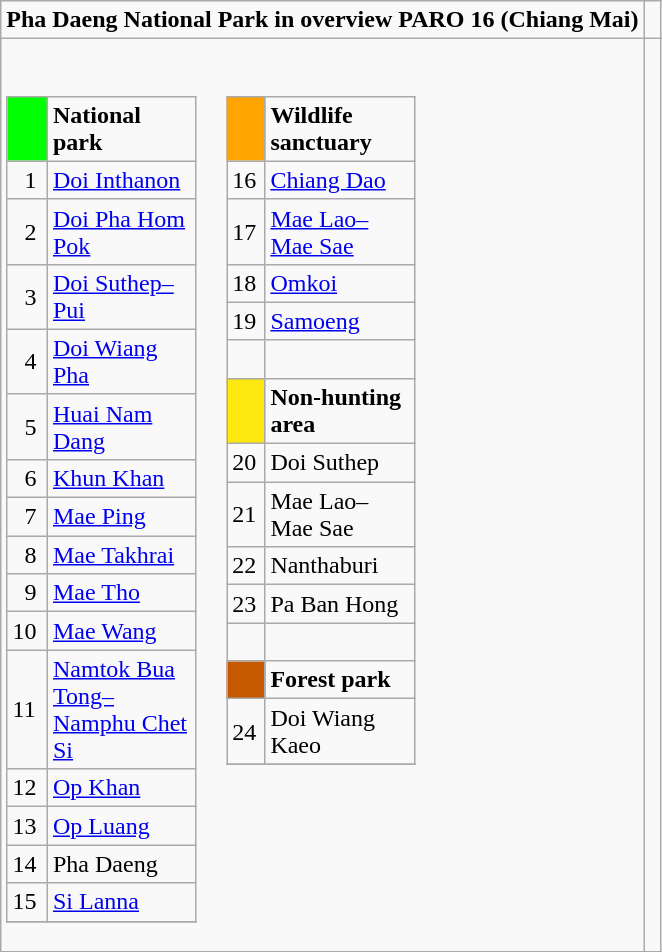<table role="presentation" class="wikitable mw-collapsible mw-collapsed">
<tr>
<td><strong>Pha Daeng National Park in overview PARO 16 (Chiang Mai)</strong></td>
<td> </td>
</tr>
<tr>
<td><br><table class= "wikitable" style= "width:30%; display:inline-table;">
<tr>
<td style="width:3%; background:#00FF00;"> </td>
<td style="width:27%;"><strong>National park</strong></td>
</tr>
<tr>
<td>  1</td>
<td><a href='#'>Doi Inthanon</a></td>
</tr>
<tr>
<td>  2</td>
<td><a href='#'>Doi Pha Hom Pok</a></td>
</tr>
<tr>
<td>  3</td>
<td><a href='#'>Doi Suthep–Pui</a></td>
</tr>
<tr>
<td>  4</td>
<td><a href='#'>Doi Wiang Pha</a></td>
</tr>
<tr>
<td>  5</td>
<td><a href='#'>Huai Nam Dang</a></td>
</tr>
<tr>
<td>  6</td>
<td><a href='#'>Khun Khan</a></td>
</tr>
<tr>
<td>  7</td>
<td><a href='#'>Mae Ping</a></td>
</tr>
<tr>
<td>  8</td>
<td><a href='#'>Mae Takhrai</a></td>
</tr>
<tr>
<td>  9</td>
<td><a href='#'>Mae Tho</a></td>
</tr>
<tr>
<td>10</td>
<td><a href='#'>Mae Wang</a></td>
</tr>
<tr>
<td>11</td>
<td><a href='#'>Namtok Bua Tong–<br>Namphu Chet Si</a></td>
</tr>
<tr>
<td>12</td>
<td><a href='#'>Op Khan</a></td>
</tr>
<tr>
<td>13</td>
<td><a href='#'>Op Luang</a></td>
</tr>
<tr>
<td>14</td>
<td>Pha Daeng</td>
</tr>
<tr>
<td>15</td>
<td><a href='#'>Si Lanna</a></td>
</tr>
<tr>
</tr>
</table>
<table class= "wikitable" style= "width:30%; display:inline-table;">
<tr>
<td style="width:3%; background:#FFA400;"> </td>
<td style="width:27%;"><strong>Wildlife sanctuary</strong></td>
</tr>
<tr>
<td>16</td>
<td><a href='#'>Chiang Dao</a></td>
</tr>
<tr>
<td>17</td>
<td><a href='#'>Mae Lao–Mae Sae</a></td>
</tr>
<tr>
<td>18</td>
<td><a href='#'>Omkoi</a></td>
</tr>
<tr>
<td>19</td>
<td><a href='#'>Samoeng</a></td>
</tr>
<tr>
<td>  </td>
</tr>
<tr>
<td style="width:3%; background:#FDE910;"> </td>
<td style="width:30%;"><strong>Non-hunting area</strong></td>
</tr>
<tr>
<td>20</td>
<td>Doi Suthep</td>
</tr>
<tr>
<td>21</td>
<td>Mae Lao–Mae Sae</td>
</tr>
<tr>
<td>22</td>
<td>Nanthaburi</td>
</tr>
<tr>
<td>23</td>
<td>Pa Ban Hong</td>
</tr>
<tr>
<td>  </td>
</tr>
<tr>
<td style="width:3%; background:#C65900;"> </td>
<td><strong>Forest park</strong></td>
</tr>
<tr>
<td>24</td>
<td>Doi Wiang Kaeo</td>
</tr>
<tr>
</tr>
</table>
</td>
</tr>
</table>
